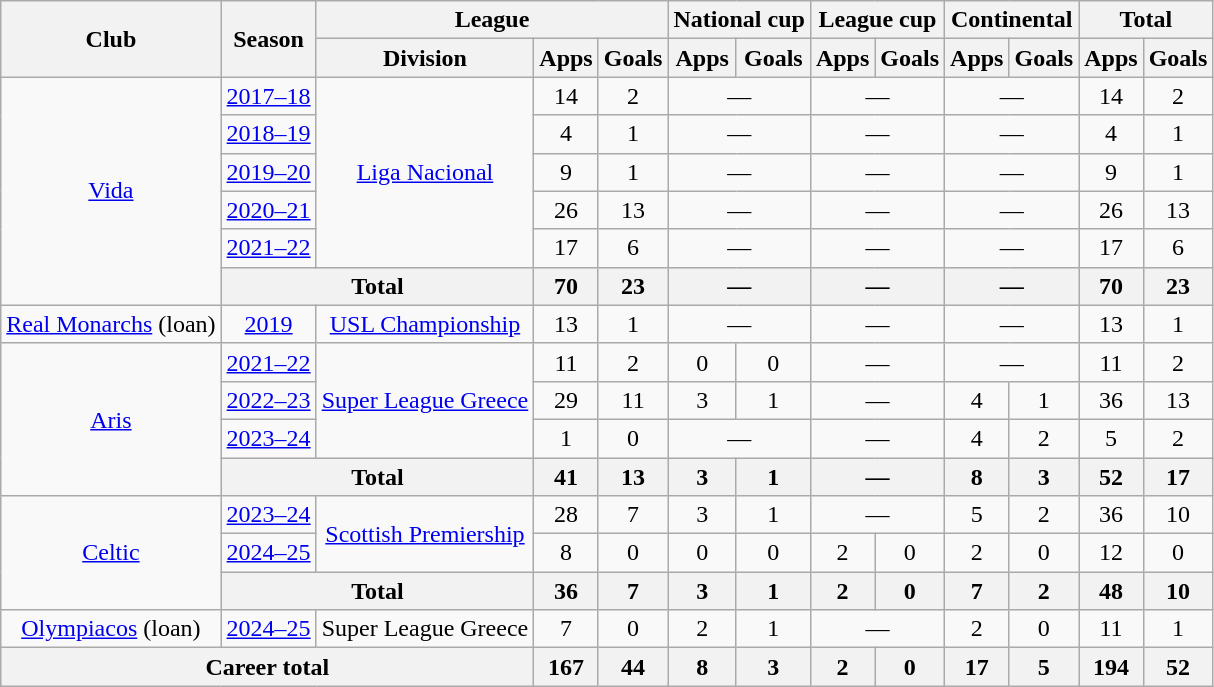<table class="wikitable" style="text-align:center">
<tr>
<th rowspan="2">Club</th>
<th rowspan="2">Season</th>
<th colspan="3">League</th>
<th colspan="2">National cup</th>
<th colspan="2">League cup</th>
<th colspan="2">Continental</th>
<th colspan="2">Total</th>
</tr>
<tr>
<th>Division</th>
<th>Apps</th>
<th>Goals</th>
<th>Apps</th>
<th>Goals</th>
<th>Apps</th>
<th>Goals</th>
<th>Apps</th>
<th>Goals</th>
<th>Apps</th>
<th>Goals</th>
</tr>
<tr>
<td rowspan="6"><a href='#'>Vida</a></td>
<td><a href='#'>2017–18</a></td>
<td rowspan="5"><a href='#'>Liga Nacional</a></td>
<td>14</td>
<td>2</td>
<td colspan="2">—</td>
<td colspan="2">—</td>
<td colspan="2">—</td>
<td>14</td>
<td>2</td>
</tr>
<tr>
<td><a href='#'>2018–19</a></td>
<td>4</td>
<td>1</td>
<td colspan="2">—</td>
<td colspan="2">—</td>
<td colspan="2">—</td>
<td>4</td>
<td>1</td>
</tr>
<tr>
<td><a href='#'>2019–20</a></td>
<td>9</td>
<td>1</td>
<td colspan="2">—</td>
<td colspan="2">—</td>
<td colspan="2">—</td>
<td>9</td>
<td>1</td>
</tr>
<tr>
<td><a href='#'>2020–21</a></td>
<td>26</td>
<td>13</td>
<td colspan="2">—</td>
<td colspan="2">—</td>
<td colspan="2">—</td>
<td>26</td>
<td>13</td>
</tr>
<tr>
<td><a href='#'>2021–22</a></td>
<td>17</td>
<td>6</td>
<td colspan="2">—</td>
<td colspan="2">—</td>
<td colspan="2">—</td>
<td>17</td>
<td>6</td>
</tr>
<tr>
<th colspan="2">Total</th>
<th>70</th>
<th>23</th>
<th colspan="2">—</th>
<th colspan="2">—</th>
<th colspan="2">—</th>
<th>70</th>
<th>23</th>
</tr>
<tr>
<td><a href='#'>Real Monarchs</a> (loan)</td>
<td><a href='#'>2019</a></td>
<td><a href='#'>USL Championship</a></td>
<td>13</td>
<td>1</td>
<td colspan="2">—</td>
<td colspan="2">—</td>
<td colspan="2">—</td>
<td>13</td>
<td>1</td>
</tr>
<tr>
<td rowspan="4"><a href='#'>Aris</a></td>
<td><a href='#'>2021–22</a></td>
<td rowspan="3"><a href='#'>Super League Greece</a></td>
<td>11</td>
<td>2</td>
<td>0</td>
<td>0</td>
<td colspan="2">—</td>
<td colspan="2">—</td>
<td>11</td>
<td>2</td>
</tr>
<tr>
<td><a href='#'>2022–23</a></td>
<td>29</td>
<td>11</td>
<td>3</td>
<td>1</td>
<td colspan="2">—</td>
<td>4</td>
<td>1</td>
<td>36</td>
<td>13</td>
</tr>
<tr>
<td><a href='#'>2023–24</a></td>
<td>1</td>
<td>0</td>
<td colspan="2">—</td>
<td colspan="2">—</td>
<td>4</td>
<td>2</td>
<td>5</td>
<td>2</td>
</tr>
<tr>
<th colspan="2">Total</th>
<th>41</th>
<th>13</th>
<th>3</th>
<th>1</th>
<th colspan="2">—</th>
<th>8</th>
<th>3</th>
<th>52</th>
<th>17</th>
</tr>
<tr>
<td rowspan="3"><a href='#'>Celtic</a></td>
<td><a href='#'>2023–24</a></td>
<td rowspan="2"><a href='#'>Scottish Premiership</a></td>
<td>28</td>
<td>7</td>
<td>3</td>
<td>1</td>
<td colspan="2">—</td>
<td>5</td>
<td>2</td>
<td>36</td>
<td>10</td>
</tr>
<tr>
<td><a href='#'>2024–25</a></td>
<td>8</td>
<td>0</td>
<td>0</td>
<td>0</td>
<td>2</td>
<td>0</td>
<td>2</td>
<td>0</td>
<td>12</td>
<td>0</td>
</tr>
<tr>
<th colspan="2">Total</th>
<th>36</th>
<th>7</th>
<th>3</th>
<th>1</th>
<th>2</th>
<th>0</th>
<th>7</th>
<th>2</th>
<th>48</th>
<th>10</th>
</tr>
<tr>
<td><a href='#'>Olympiacos</a> (loan)</td>
<td><a href='#'>2024–25</a></td>
<td>Super League Greece</td>
<td>7</td>
<td>0</td>
<td>2</td>
<td>1</td>
<td colspan="2">—</td>
<td>2</td>
<td>0</td>
<td>11</td>
<td>1</td>
</tr>
<tr>
<th colspan="3">Career total</th>
<th>167</th>
<th>44</th>
<th>8</th>
<th>3</th>
<th>2</th>
<th>0</th>
<th>17</th>
<th>5</th>
<th>194</th>
<th>52</th>
</tr>
</table>
